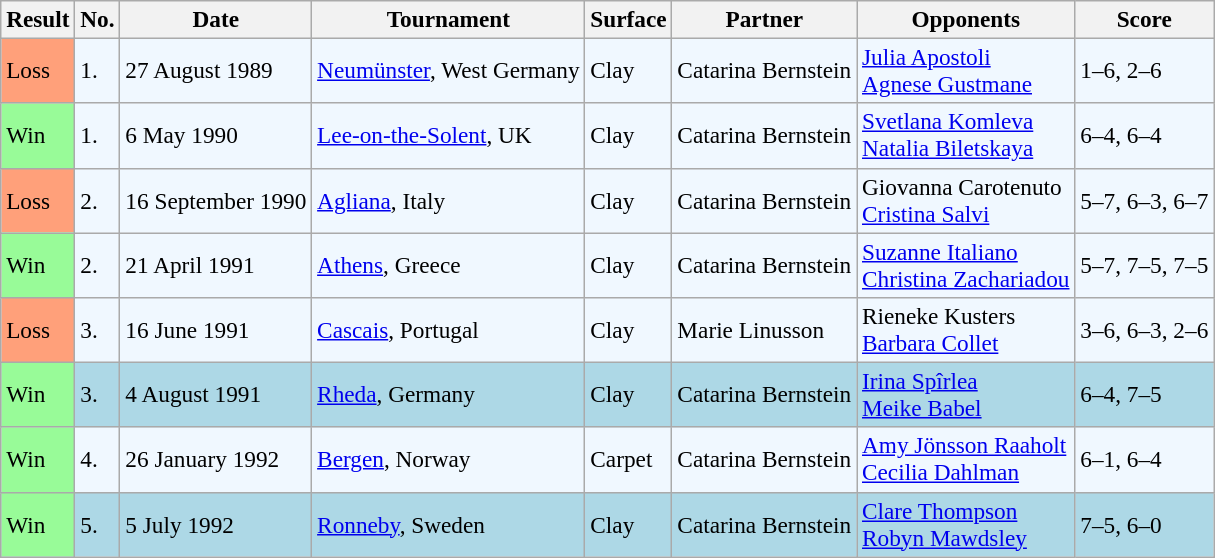<table class="sortable wikitable" style=font-size:97%>
<tr>
<th>Result</th>
<th>No.</th>
<th>Date</th>
<th>Tournament</th>
<th>Surface</th>
<th>Partner</th>
<th>Opponents</th>
<th>Score</th>
</tr>
<tr style="background:#f0f8ff;">
<td style="background:#ffa07a;">Loss</td>
<td>1.</td>
<td>27 August 1989</td>
<td><a href='#'>Neumünster</a>, West Germany</td>
<td>Clay</td>
<td> Catarina Bernstein</td>
<td> <a href='#'>Julia Apostoli</a> <br>  <a href='#'>Agnese Gustmane</a></td>
<td>1–6, 2–6</td>
</tr>
<tr style="background:#f0f8ff;">
<td style="background:#98fb98;">Win</td>
<td>1.</td>
<td>6 May 1990</td>
<td><a href='#'>Lee-on-the-Solent</a>, UK</td>
<td>Clay</td>
<td> Catarina Bernstein</td>
<td> <a href='#'>Svetlana Komleva</a> <br>  <a href='#'>Natalia Biletskaya</a></td>
<td>6–4, 6–4</td>
</tr>
<tr style="background:#f0f8ff;">
<td style="background:#ffa07a;">Loss</td>
<td>2.</td>
<td>16 September 1990</td>
<td><a href='#'>Agliana</a>, Italy</td>
<td>Clay</td>
<td> Catarina Bernstein</td>
<td> Giovanna Carotenuto <br> <a href='#'>Cristina Salvi</a></td>
<td>5–7, 6–3, 6–7</td>
</tr>
<tr style="background:#f0f8ff;">
<td style="background:#98fb98;">Win</td>
<td>2.</td>
<td>21 April 1991</td>
<td><a href='#'>Athens</a>, Greece</td>
<td>Clay</td>
<td> Catarina Bernstein</td>
<td> <a href='#'>Suzanne Italiano</a> <br>  <a href='#'>Christina Zachariadou</a></td>
<td>5–7, 7–5, 7–5</td>
</tr>
<tr style="background:#f0f8ff;">
<td style="background:#ffa07a;">Loss</td>
<td>3.</td>
<td>16 June 1991</td>
<td><a href='#'>Cascais</a>, Portugal</td>
<td>Clay</td>
<td> Marie Linusson</td>
<td> Rieneke Kusters <br>  <a href='#'>Barbara Collet</a></td>
<td>3–6, 6–3, 2–6</td>
</tr>
<tr bgcolor="lightblue">
<td style="background:#98fb98;">Win</td>
<td>3.</td>
<td>4 August 1991</td>
<td><a href='#'>Rheda</a>, Germany</td>
<td>Clay</td>
<td> Catarina Bernstein</td>
<td> <a href='#'>Irina Spîrlea</a> <br>  <a href='#'>Meike Babel</a></td>
<td>6–4, 7–5</td>
</tr>
<tr style="background:#f0f8ff;">
<td style="background:#98fb98;">Win</td>
<td>4.</td>
<td>26 January 1992</td>
<td><a href='#'>Bergen</a>, Norway</td>
<td>Carpet</td>
<td> Catarina Bernstein</td>
<td> <a href='#'>Amy Jönsson Raaholt</a> <br>  <a href='#'>Cecilia Dahlman</a></td>
<td>6–1, 6–4</td>
</tr>
<tr bgcolor="lightblue">
<td style="background:#98fb98;">Win</td>
<td>5.</td>
<td>5 July 1992</td>
<td><a href='#'>Ronneby</a>, Sweden</td>
<td>Clay</td>
<td> Catarina Bernstein</td>
<td> <a href='#'>Clare Thompson</a><br>  <a href='#'>Robyn Mawdsley</a></td>
<td>7–5, 6–0</td>
</tr>
</table>
